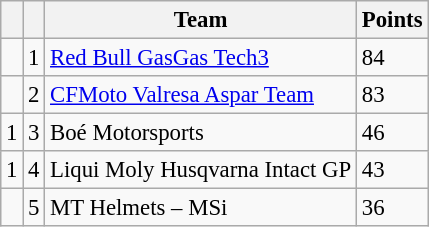<table class="wikitable" style="font-size: 95%;">
<tr>
<th></th>
<th></th>
<th>Team</th>
<th>Points</th>
</tr>
<tr>
<td></td>
<td align=center>1</td>
<td> <a href='#'>Red Bull GasGas Tech3</a></td>
<td align=left>84</td>
</tr>
<tr>
<td></td>
<td align=center>2</td>
<td> <a href='#'>CFMoto Valresa Aspar Team</a></td>
<td align=left>83</td>
</tr>
<tr>
<td> 1</td>
<td align=center>3</td>
<td> Boé Motorsports</td>
<td align=left>46</td>
</tr>
<tr>
<td> 1</td>
<td align=center>4</td>
<td> Liqui Moly Husqvarna Intact GP</td>
<td align=left>43</td>
</tr>
<tr>
<td></td>
<td align=center>5</td>
<td> MT Helmets – MSi</td>
<td align=left>36</td>
</tr>
</table>
